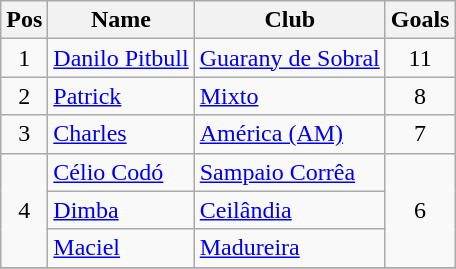<table class="wikitable" border="1">
<tr>
<th width="23">Pos</th>
<th>Name</th>
<th>Club</th>
<th>Goals</th>
</tr>
<tr>
<td align=center rowspan=1>1</td>
<td> <a href='#'>Danilo Pitbull</a></td>
<td><a href='#'>Guarany de Sobral</a></td>
<td align=center rowspan=1>11</td>
</tr>
<tr>
<td align=center rowspan=1>2</td>
<td> <a href='#'>Patrick</a></td>
<td><a href='#'>Mixto</a></td>
<td align=center rowspan=1>8</td>
</tr>
<tr>
<td align=center rowspan=1>3</td>
<td> <a href='#'>Charles</a></td>
<td><a href='#'>América (AM)</a></td>
<td align=center rowspan=1>7</td>
</tr>
<tr>
<td align=center rowspan=3>4</td>
<td> <a href='#'>Célio Codó</a></td>
<td><a href='#'>Sampaio Corrêa</a></td>
<td align=center rowspan=3>6</td>
</tr>
<tr>
<td> <a href='#'>Dimba</a></td>
<td><a href='#'>Ceilândia</a></td>
</tr>
<tr>
<td> <a href='#'>Maciel</a></td>
<td><a href='#'>Madureira</a></td>
</tr>
<tr>
</tr>
</table>
